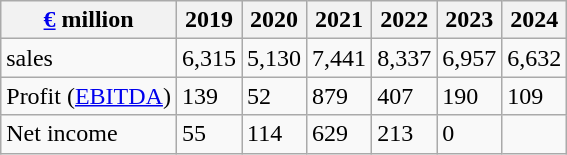<table class="wikitable">
<tr>
<th><a href='#'>€</a> million</th>
<th>2019</th>
<th>2020</th>
<th>2021</th>
<th>2022</th>
<th>2023</th>
<th>2024</th>
</tr>
<tr>
<td>sales</td>
<td>6,315</td>
<td>5,130</td>
<td>7,441</td>
<td>8,337</td>
<td>6,957</td>
<td>6,632</td>
</tr>
<tr>
<td>Profit (<a href='#'>EBITDA</a>)</td>
<td>139</td>
<td>52</td>
<td>879</td>
<td>407</td>
<td>190</td>
<td>109</td>
</tr>
<tr>
<td>Net income</td>
<td>55</td>
<td>114</td>
<td>629</td>
<td>213</td>
<td>0</td>
<td></td>
</tr>
</table>
